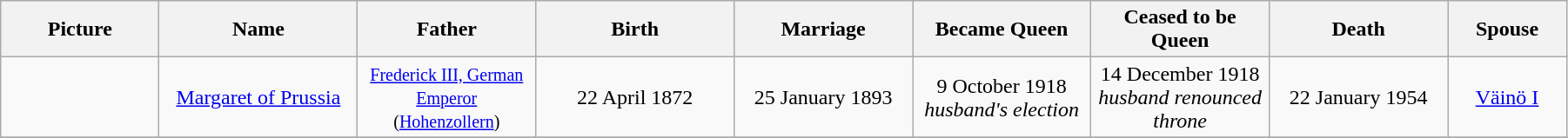<table width=95% class="wikitable">
<tr>
<th width = "8%">Picture</th>
<th width = "10%">Name</th>
<th width = "9%">Father</th>
<th width = "10%">Birth</th>
<th width = "9%">Marriage</th>
<th width = "9%">Became Queen</th>
<th width = "9%">Ceased to be Queen</th>
<th width = "9%">Death</th>
<th width = "6%">Spouse</th>
</tr>
<tr>
<td align="center"></td>
<td align="center"><a href='#'>Margaret of Prussia</a></td>
<td align="center"><small><a href='#'>Frederick III, German Emperor</a><br>(<a href='#'>Hohenzollern</a>)</small></td>
<td align="center">22 April 1872</td>
<td align="center">25 January 1893</td>
<td align="center">9 October 1918<br><em>husband's election</em></td>
<td align="center">14 December 1918<br><em>husband renounced throne</em></td>
<td align="center">22 January 1954</td>
<td align="center"><a href='#'>Väinö I</a></td>
</tr>
<tr>
</tr>
</table>
